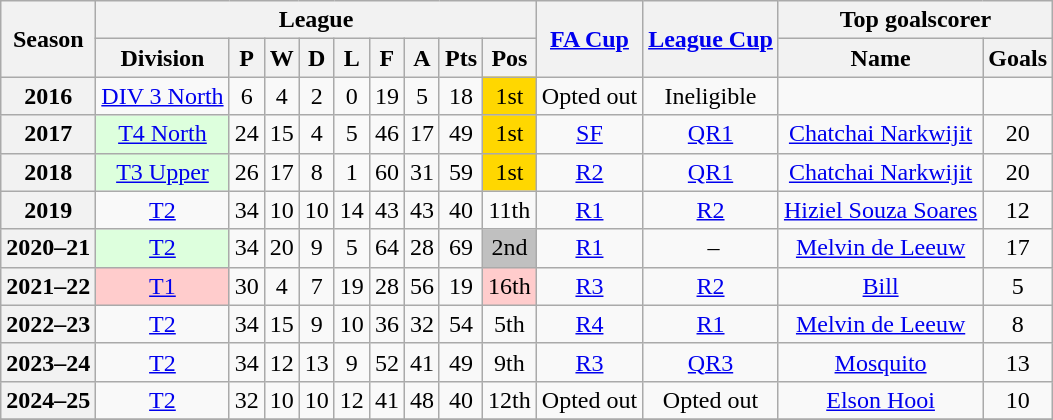<table class="wikitable" style="text-align: center">
<tr>
<th rowspan=2>Season</th>
<th colspan=9>League</th>
<th rowspan=2><a href='#'>FA Cup</a></th>
<th rowspan=2><a href='#'>League Cup</a></th>
<th colspan=2>Top goalscorer</th>
</tr>
<tr>
<th>Division</th>
<th>P</th>
<th>W</th>
<th>D</th>
<th>L</th>
<th>F</th>
<th>A</th>
<th>Pts</th>
<th>Pos</th>
<th>Name</th>
<th>Goals</th>
</tr>
<tr>
<th>2016</th>
<td><a href='#'>DIV 3 North</a></td>
<td>6</td>
<td>4</td>
<td>2</td>
<td>0</td>
<td>19</td>
<td>5</td>
<td>18</td>
<td bgcolor=gold>1st</td>
<td>Opted out</td>
<td>Ineligible</td>
<td></td>
<td></td>
</tr>
<tr>
<th>2017</th>
<td bgcolor="#DDFFDD"><a href='#'>T4 North</a></td>
<td>24</td>
<td>15</td>
<td>4</td>
<td>5</td>
<td>46</td>
<td>17</td>
<td>49</td>
<td bgcolor=gold>1st</td>
<td><a href='#'>SF</a></td>
<td><a href='#'>QR1</a></td>
<td><a href='#'>Chatchai Narkwijit</a></td>
<td>20</td>
</tr>
<tr>
<th>2018</th>
<td bgcolor="#DDFFDD"><a href='#'>T3 Upper</a></td>
<td>26</td>
<td>17</td>
<td>8</td>
<td>1</td>
<td>60</td>
<td>31</td>
<td>59</td>
<td bgcolor=gold>1st</td>
<td><a href='#'>R2</a></td>
<td><a href='#'>QR1</a></td>
<td><a href='#'>Chatchai Narkwijit</a></td>
<td>20</td>
</tr>
<tr>
<th>2019</th>
<td><a href='#'>T2</a></td>
<td>34</td>
<td>10</td>
<td>10</td>
<td>14</td>
<td>43</td>
<td>43</td>
<td>40</td>
<td>11th</td>
<td><a href='#'>R1</a></td>
<td><a href='#'>R2</a></td>
<td><a href='#'>Hiziel Souza Soares</a></td>
<td>12</td>
</tr>
<tr>
<th>2020–21</th>
<td bgcolor="#DDFFDD"><a href='#'>T2</a></td>
<td>34</td>
<td>20</td>
<td>9</td>
<td>5</td>
<td>64</td>
<td>28</td>
<td>69</td>
<td bgcolor=silver>2nd</td>
<td><a href='#'>R1</a></td>
<td> –</td>
<td><a href='#'>Melvin de Leeuw</a></td>
<td>17</td>
</tr>
<tr>
<th>2021–22</th>
<td bgcolor="#FFCCCC"><a href='#'>T1</a></td>
<td>30</td>
<td>4</td>
<td>7</td>
<td>19</td>
<td>28</td>
<td>56</td>
<td>19</td>
<td bgcolor="#FFCCCC">16th</td>
<td><a href='#'>R3</a></td>
<td><a href='#'>R2</a></td>
<td><a href='#'>Bill</a></td>
<td>5</td>
</tr>
<tr>
<th>2022–23</th>
<td><a href='#'>T2</a></td>
<td>34</td>
<td>15</td>
<td>9</td>
<td>10</td>
<td>36</td>
<td>32</td>
<td>54</td>
<td>5th</td>
<td><a href='#'>R4</a></td>
<td><a href='#'>R1</a></td>
<td><a href='#'>Melvin de Leeuw</a></td>
<td>8</td>
</tr>
<tr>
<th>2023–24</th>
<td><a href='#'>T2</a></td>
<td>34</td>
<td>12</td>
<td>13</td>
<td>9</td>
<td>52</td>
<td>41</td>
<td>49</td>
<td>9th</td>
<td><a href='#'>R3</a></td>
<td><a href='#'>QR3</a></td>
<td><a href='#'>Mosquito</a></td>
<td>13</td>
</tr>
<tr>
<th>2024–25</th>
<td><a href='#'>T2</a></td>
<td>32</td>
<td>10</td>
<td>10</td>
<td>12</td>
<td>41</td>
<td>48</td>
<td>40</td>
<td>12th</td>
<td>Opted out</td>
<td>Opted out</td>
<td><a href='#'>Elson Hooi</a></td>
<td>10</td>
</tr>
<tr>
</tr>
</table>
